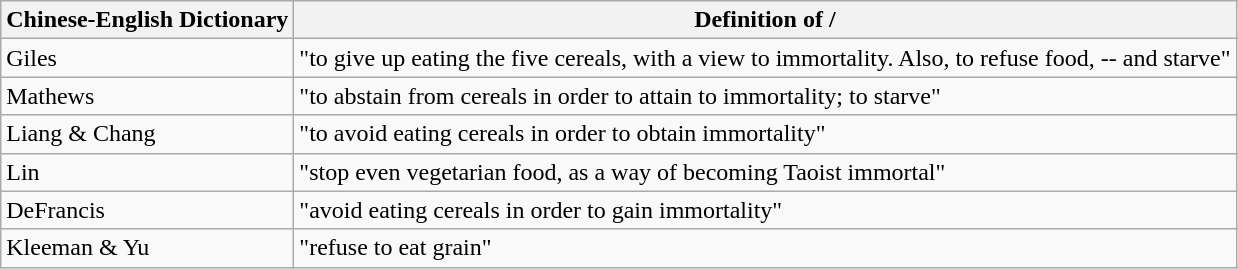<table class="wikitable">
<tr>
<th>Chinese-English Dictionary</th>
<th>Definition of  / </th>
</tr>
<tr>
<td>Giles</td>
<td>"to give up eating the five cereals, with a view to immortality. Also, to refuse food, -- and starve"</td>
</tr>
<tr>
<td>Mathews</td>
<td>"to abstain from cereals in order to attain to immortality; to starve"</td>
</tr>
<tr>
<td>Liang & Chang</td>
<td>"to avoid eating cereals in order to obtain immortality"</td>
</tr>
<tr>
<td>Lin</td>
<td>"stop even vegetarian food, as a way of becoming Taoist immortal"</td>
</tr>
<tr>
<td>DeFrancis</td>
<td>"avoid eating cereals in order to gain immortality"</td>
</tr>
<tr>
<td>Kleeman & Yu</td>
<td>"refuse to eat grain"</td>
</tr>
</table>
